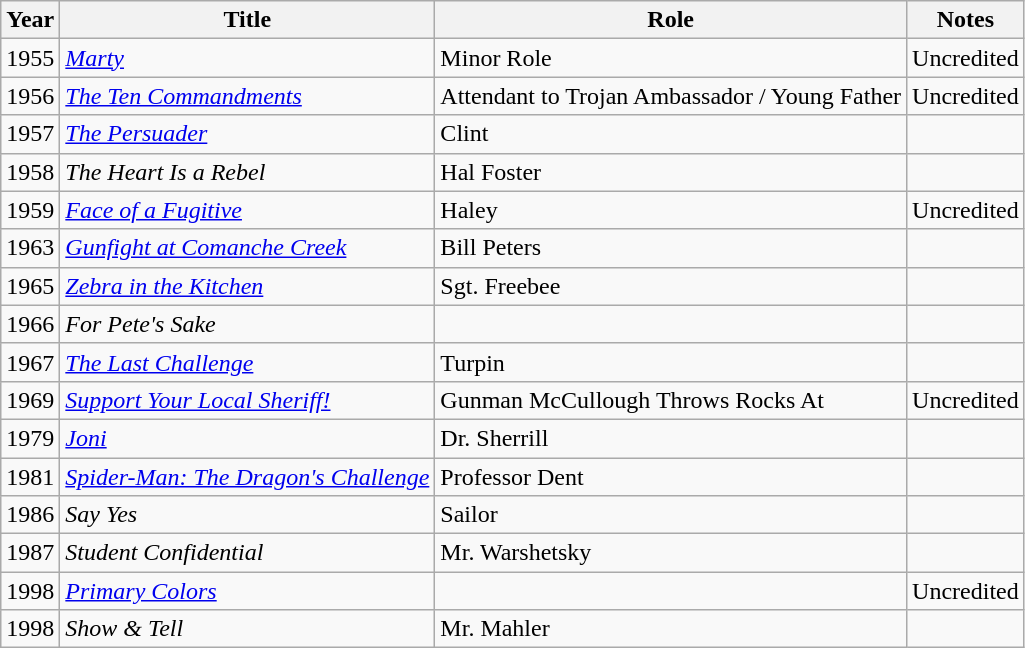<table class="wikitable">
<tr>
<th>Year</th>
<th>Title</th>
<th>Role</th>
<th>Notes</th>
</tr>
<tr>
<td>1955</td>
<td><em><a href='#'>Marty</a></em></td>
<td>Minor Role</td>
<td>Uncredited</td>
</tr>
<tr>
<td>1956</td>
<td><em><a href='#'>The Ten Commandments</a></em></td>
<td>Attendant to Trojan Ambassador / Young Father</td>
<td>Uncredited</td>
</tr>
<tr>
<td>1957</td>
<td><em><a href='#'>The Persuader</a></em></td>
<td>Clint</td>
<td></td>
</tr>
<tr>
<td>1958</td>
<td><em>The Heart Is a Rebel</em></td>
<td>Hal Foster</td>
<td></td>
</tr>
<tr>
<td>1959</td>
<td><em><a href='#'>Face of a Fugitive</a></em></td>
<td>Haley</td>
<td>Uncredited</td>
</tr>
<tr>
<td>1963</td>
<td><em><a href='#'>Gunfight at Comanche Creek</a></em></td>
<td>Bill Peters</td>
<td></td>
</tr>
<tr>
<td>1965</td>
<td><em><a href='#'>Zebra in the Kitchen</a></em></td>
<td>Sgt. Freebee</td>
<td></td>
</tr>
<tr>
<td>1966</td>
<td><em>For Pete's Sake</em></td>
<td></td>
<td></td>
</tr>
<tr>
<td>1967</td>
<td><em><a href='#'>The Last Challenge</a></em></td>
<td>Turpin</td>
<td></td>
</tr>
<tr>
<td>1969</td>
<td><em><a href='#'>Support Your Local Sheriff!</a></em></td>
<td>Gunman McCullough Throws Rocks At</td>
<td>Uncredited</td>
</tr>
<tr>
<td>1979</td>
<td><em><a href='#'>Joni</a></em></td>
<td>Dr. Sherrill</td>
<td></td>
</tr>
<tr>
<td>1981</td>
<td><em><a href='#'>Spider-Man: The Dragon's Challenge</a></em></td>
<td>Professor Dent</td>
<td></td>
</tr>
<tr>
<td>1986</td>
<td><em>Say Yes</em></td>
<td>Sailor</td>
<td></td>
</tr>
<tr>
<td>1987</td>
<td><em>Student Confidential</em></td>
<td>Mr. Warshetsky</td>
<td></td>
</tr>
<tr>
<td>1998</td>
<td><em><a href='#'>Primary Colors</a></em></td>
<td></td>
<td>Uncredited</td>
</tr>
<tr>
<td>1998</td>
<td><em>Show & Tell</em></td>
<td>Mr. Mahler</td>
<td></td>
</tr>
</table>
